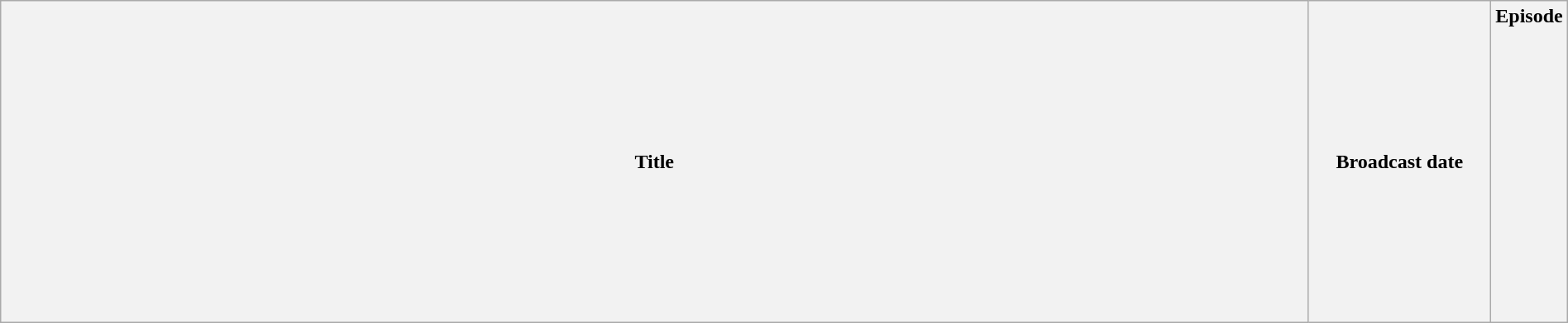<table class="wikitable plainrowheaders" style="width:100%; margin:auto;">
<tr>
<th>Title</th>
<th width="140">Broadcast date</th>
<th width="40">Episode<br><br><br><br><br><br><br><br><br><br><br><br><br><br></th>
</tr>
</table>
